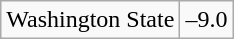<table class="wikitable" style="border: none;">
<tr align="center">
</tr>
<tr align="center">
<td>Washington State</td>
<td>–9.0</td>
</tr>
</table>
